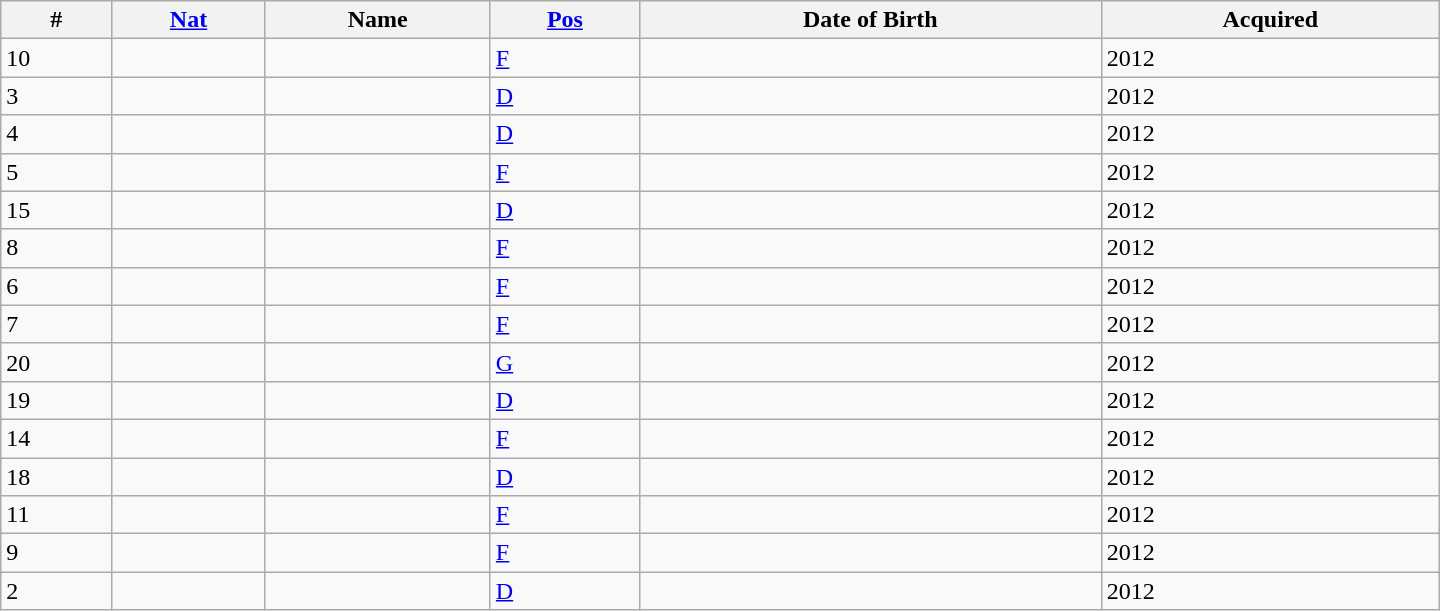<table class="wikitable sortable" style=width:60em style="text-align:center">
<tr>
<th>#</th>
<th><a href='#'>Nat</a></th>
<th>Name</th>
<th><a href='#'>Pos</a></th>
<th>Date of Birth</th>
<th>Acquired</th>
</tr>
<tr>
<td>10</td>
<td></td>
<td align="left"></td>
<td><a href='#'>F</a></td>
<td align="left"></td>
<td>2012</td>
</tr>
<tr>
<td>3</td>
<td></td>
<td align="left"></td>
<td><a href='#'>D</a></td>
<td align="left"></td>
<td>2012</td>
</tr>
<tr>
<td>4</td>
<td></td>
<td align="left"></td>
<td><a href='#'>D</a></td>
<td align="left"></td>
<td>2012</td>
</tr>
<tr>
<td>5</td>
<td></td>
<td align="left"></td>
<td><a href='#'>F</a></td>
<td align="left"></td>
<td>2012</td>
</tr>
<tr>
<td>15</td>
<td></td>
<td align="left"></td>
<td><a href='#'>D</a></td>
<td align="left"></td>
<td>2012</td>
</tr>
<tr>
<td>8</td>
<td></td>
<td align="left"></td>
<td><a href='#'>F</a></td>
<td align="left"></td>
<td>2012</td>
</tr>
<tr>
<td>6</td>
<td></td>
<td align="left"></td>
<td><a href='#'>F</a></td>
<td align="left"></td>
<td>2012</td>
</tr>
<tr>
<td>7</td>
<td></td>
<td align="left"></td>
<td><a href='#'>F</a></td>
<td align="left"></td>
<td>2012</td>
</tr>
<tr>
<td>20</td>
<td></td>
<td align="left"></td>
<td><a href='#'>G</a></td>
<td align="left"></td>
<td>2012</td>
</tr>
<tr>
<td>19</td>
<td></td>
<td align="left"></td>
<td><a href='#'>D</a></td>
<td align="left"></td>
<td>2012</td>
</tr>
<tr>
<td>14</td>
<td></td>
<td align="left"></td>
<td><a href='#'>F</a></td>
<td align="left"></td>
<td>2012</td>
</tr>
<tr>
<td>18</td>
<td></td>
<td align="left"></td>
<td><a href='#'>D</a></td>
<td align="left"></td>
<td>2012</td>
</tr>
<tr>
<td>11</td>
<td></td>
<td align="left"></td>
<td><a href='#'>F</a></td>
<td align="left"></td>
<td>2012</td>
</tr>
<tr>
<td>9</td>
<td></td>
<td align="left"></td>
<td><a href='#'>F</a></td>
<td align="left"></td>
<td>2012</td>
</tr>
<tr>
<td>2</td>
<td></td>
<td align="left"></td>
<td><a href='#'>D</a></td>
<td align="left"></td>
<td>2012</td>
</tr>
</table>
